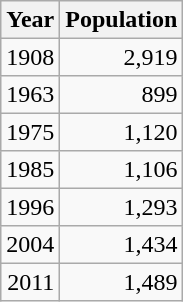<table class="wikitable" style="line-height:1.1em;">
<tr>
<th>Year</th>
<th>Population</th>
</tr>
<tr align="right">
<td>1908</td>
<td>2,919</td>
</tr>
<tr align="right">
<td>1963</td>
<td>899</td>
</tr>
<tr align="right">
<td>1975</td>
<td>1,120</td>
</tr>
<tr align="right">
<td>1985</td>
<td>1,106</td>
</tr>
<tr align="right">
<td>1996</td>
<td>1,293</td>
</tr>
<tr align="right">
<td>2004</td>
<td>1,434</td>
</tr>
<tr align="right">
<td>2011</td>
<td>1,489</td>
</tr>
</table>
